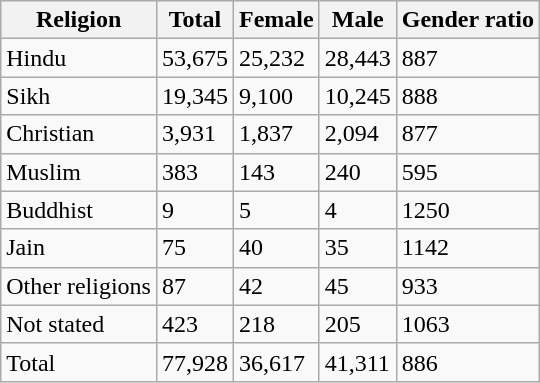<table class="wikitable sortable">
<tr>
<th>Religion</th>
<th>Total</th>
<th>Female</th>
<th>Male</th>
<th>Gender ratio</th>
</tr>
<tr>
<td>Hindu</td>
<td>53,675</td>
<td>25,232</td>
<td>28,443</td>
<td>887</td>
</tr>
<tr>
<td>Sikh</td>
<td>19,345</td>
<td>9,100</td>
<td>10,245</td>
<td>888</td>
</tr>
<tr>
<td>Christian</td>
<td>3,931</td>
<td>1,837</td>
<td>2,094</td>
<td>877</td>
</tr>
<tr>
<td>Muslim</td>
<td>383</td>
<td>143</td>
<td>240</td>
<td>595</td>
</tr>
<tr>
<td>Buddhist</td>
<td>9</td>
<td>5</td>
<td>4</td>
<td>1250</td>
</tr>
<tr>
<td>Jain</td>
<td>75</td>
<td>40</td>
<td>35</td>
<td>1142</td>
</tr>
<tr>
<td>Other religions</td>
<td>87</td>
<td>42</td>
<td>45</td>
<td>933</td>
</tr>
<tr>
<td>Not stated</td>
<td>423</td>
<td>218</td>
<td>205</td>
<td>1063</td>
</tr>
<tr>
<td>Total</td>
<td>77,928</td>
<td>36,617</td>
<td>41,311</td>
<td>886</td>
</tr>
</table>
